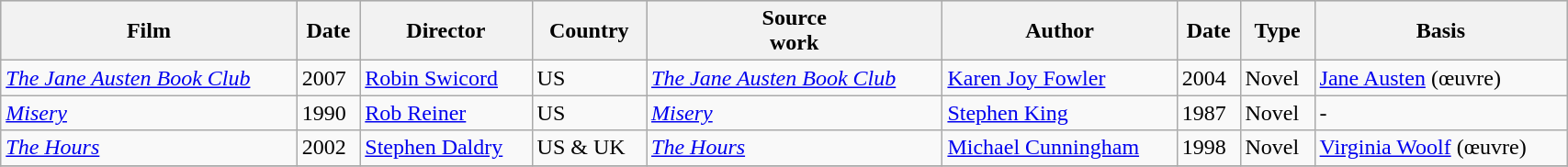<table class="wikitable" style=width:90%>
<tr bgcolor="#CCCCCC">
<th>Film</th>
<th>Date</th>
<th>Director</th>
<th>Country</th>
<th>Source<br>work</th>
<th>Author</th>
<th>Date</th>
<th>Type</th>
<th>Basis</th>
</tr>
<tr>
<td><em><a href='#'>The Jane Austen Book Club</a></em></td>
<td>2007</td>
<td><a href='#'>Robin Swicord</a></td>
<td>US</td>
<td><em><a href='#'>The Jane Austen Book Club</a></em></td>
<td><a href='#'>Karen Joy Fowler</a></td>
<td>2004</td>
<td>Novel</td>
<td><a href='#'>Jane Austen</a> (œuvre)</td>
</tr>
<tr>
<td><em><a href='#'>Misery</a></em></td>
<td>1990</td>
<td><a href='#'>Rob Reiner</a></td>
<td>US</td>
<td><em><a href='#'>Misery</a></em></td>
<td><a href='#'>Stephen King</a></td>
<td>1987</td>
<td>Novel</td>
<td>-</td>
</tr>
<tr>
<td><em><a href='#'>The Hours</a></em></td>
<td>2002</td>
<td><a href='#'>Stephen Daldry</a></td>
<td>US & UK</td>
<td><em><a href='#'>The Hours</a></em></td>
<td><a href='#'>Michael Cunningham</a></td>
<td>1998</td>
<td>Novel</td>
<td><a href='#'>Virginia Woolf</a> (œuvre)</td>
</tr>
<tr>
</tr>
</table>
